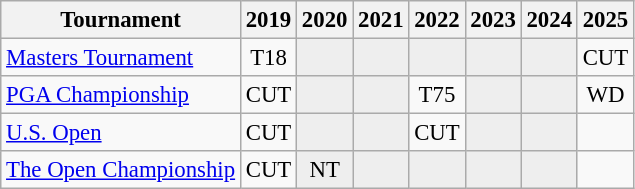<table class="wikitable" style="font-size:95%;text-align:center;">
<tr>
<th>Tournament</th>
<th>2019</th>
<th>2020</th>
<th>2021</th>
<th>2022</th>
<th>2023</th>
<th>2024</th>
<th>2025</th>
</tr>
<tr>
<td align=left><a href='#'>Masters Tournament</a></td>
<td>T18</td>
<td style="background:#eeeeee;"></td>
<td style="background:#eeeeee;"></td>
<td style="background:#eeeeee;"></td>
<td style="background:#eeeeee;"></td>
<td style="background:#eeeeee;"></td>
<td>CUT</td>
</tr>
<tr>
<td align=left><a href='#'>PGA Championship</a></td>
<td>CUT</td>
<td style="background:#eeeeee;"></td>
<td style="background:#eeeeee;"></td>
<td>T75</td>
<td style="background:#eeeeee;"></td>
<td style="background:#eeeeee;"></td>
<td>WD</td>
</tr>
<tr>
<td align=left><a href='#'>U.S. Open</a></td>
<td>CUT</td>
<td style="background:#eeeeee;"></td>
<td style="background:#eeeeee;"></td>
<td>CUT</td>
<td style="background:#eeeeee;"></td>
<td style="background:#eeeeee;"></td>
<td></td>
</tr>
<tr>
<td align=left><a href='#'>The Open Championship</a></td>
<td>CUT</td>
<td style="background:#eeeeee;">NT</td>
<td style="background:#eeeeee;"></td>
<td style="background:#eeeeee;"></td>
<td style="background:#eeeeee;"></td>
<td style="background:#eeeeee;"></td>
<td></td>
</tr>
</table>
